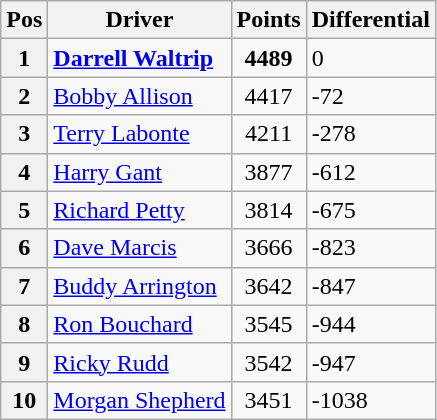<table class="wikitable">
<tr>
<th>Pos</th>
<th>Driver</th>
<th>Points</th>
<th>Differential</th>
</tr>
<tr>
<th>1 </th>
<td><strong><a href='#'>Darrell Waltrip</a></strong></td>
<td style="text-align:center;"><strong>4489</strong></td>
<td>0</td>
</tr>
<tr>
<th>2 </th>
<td><a href='#'>Bobby Allison</a></td>
<td style="text-align:center;">4417</td>
<td>-72</td>
</tr>
<tr>
<th>3 </th>
<td><a href='#'>Terry Labonte</a></td>
<td style="text-align:center;">4211</td>
<td>-278</td>
</tr>
<tr>
<th>4 </th>
<td><a href='#'>Harry Gant</a></td>
<td style="text-align:center;">3877</td>
<td>-612</td>
</tr>
<tr>
<th>5 </th>
<td><a href='#'>Richard Petty</a></td>
<td style="text-align:center;">3814</td>
<td>-675</td>
</tr>
<tr>
<th>6 </th>
<td><a href='#'>Dave Marcis</a></td>
<td style="text-align:center;">3666</td>
<td>-823</td>
</tr>
<tr>
<th>7 </th>
<td><a href='#'>Buddy Arrington</a></td>
<td style="text-align:center;">3642</td>
<td>-847</td>
</tr>
<tr>
<th>8 </th>
<td><a href='#'>Ron Bouchard</a></td>
<td style="text-align:center;">3545</td>
<td>-944</td>
</tr>
<tr>
<th>9 </th>
<td><a href='#'>Ricky Rudd</a></td>
<td style="text-align:center;">3542</td>
<td>-947</td>
</tr>
<tr>
<th>10 </th>
<td><a href='#'>Morgan Shepherd</a></td>
<td style="text-align:center;">3451</td>
<td>-1038</td>
</tr>
</table>
